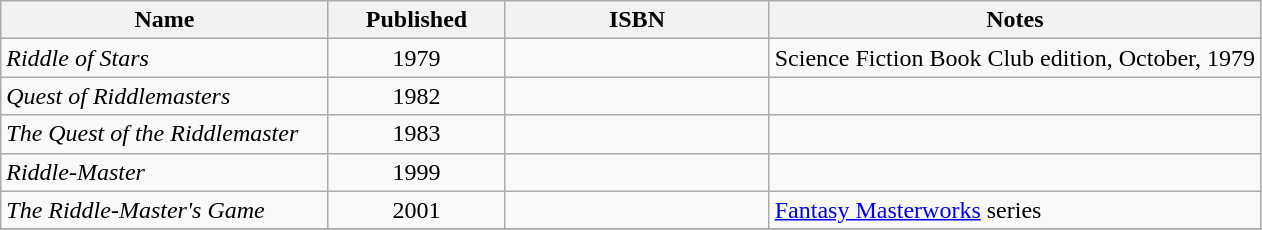<table class="wikitable sortable" id="noveltable" border="1">
<tr>
<th Width=26%>Name</th>
<th width=14%>Published</th>
<th Width=21%>ISBN</th>
<th>Notes</th>
</tr>
<tr>
<td><em>Riddle of Stars</em></td>
<td align="center">1979</td>
<td align="center"></td>
<td>Science Fiction Book Club edition, October, 1979</td>
</tr>
<tr>
<td><em>Quest of Riddlemasters</em></td>
<td align="center">1982</td>
<td align="center"></td>
<td></td>
</tr>
<tr>
<td><em>The Quest of the Riddlemaster</em></td>
<td align="center">1983</td>
<td align="center"></td>
<td></td>
</tr>
<tr>
<td><em>Riddle-Master</em></td>
<td align="center">1999</td>
<td align="center"></td>
<td></td>
</tr>
<tr>
<td><em>The Riddle-Master's Game</em></td>
<td align="center">2001</td>
<td align="center"></td>
<td><a href='#'>Fantasy Masterworks</a> series</td>
</tr>
<tr>
</tr>
</table>
